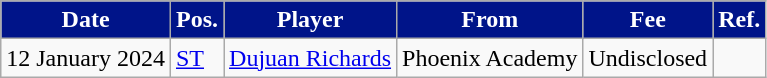<table class="wikitable plainrowheaders sortable">
<tr>
<th style="background:#001489; color:#FFFFFF;">Date</th>
<th style="background:#001489; color:#FFFFFF;">Pos.</th>
<th style="background:#001489; color:#FFFFFF;">Player</th>
<th style="background:#001489; color:#FFFFFF;">From</th>
<th style="background:#001489; color:#FFFFFF;">Fee</th>
<th style="background:#001489; color:#FFFFFF;">Ref.</th>
</tr>
<tr>
<td>12 January 2024</td>
<td><a href='#'>ST</a></td>
<td> <a href='#'>Dujuan Richards</a></td>
<td> Phoenix Academy</td>
<td>Undisclosed</td>
<td></td>
</tr>
</table>
